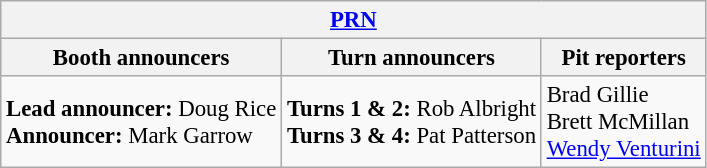<table class="wikitable" style="font-size: 95%">
<tr>
<th colspan="3"><a href='#'>PRN</a></th>
</tr>
<tr>
<th>Booth announcers</th>
<th>Turn announcers</th>
<th>Pit reporters</th>
</tr>
<tr>
<td><strong>Lead announcer:</strong> Doug Rice<br><strong>Announcer:</strong> Mark Garrow</td>
<td><strong>Turns 1 & 2:</strong> Rob Albright<br><strong>Turns 3 & 4:</strong> Pat Patterson</td>
<td>Brad Gillie<br>Brett McMillan<br><a href='#'>Wendy Venturini</a></td>
</tr>
</table>
